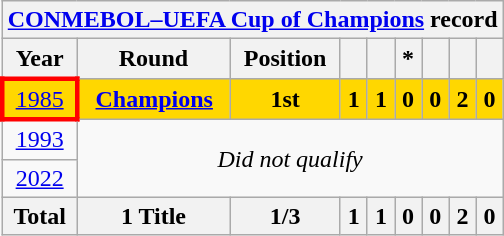<table class="wikitable" style="text-align: center;">
<tr>
<th colspan=9><a href='#'>CONMEBOL–UEFA Cup of Champions</a> record</th>
</tr>
<tr>
<th>Year</th>
<th>Round</th>
<th>Position</th>
<th></th>
<th></th>
<th>*</th>
<th></th>
<th></th>
<th></th>
</tr>
<tr bgcolor=gold>
<td style="border: 3px solid red"> <a href='#'>1985</a></td>
<td><strong><a href='#'>Champions</a></strong></td>
<td><strong>1st</strong></td>
<td><strong>1</strong></td>
<td><strong>1</strong></td>
<td><strong>0</strong></td>
<td><strong>0</strong></td>
<td><strong>2</strong></td>
<td><strong>0</strong></td>
</tr>
<tr>
<td> <a href='#'>1993</a></td>
<td colspan=9 rowspan=2><em>Did not qualify</em></td>
</tr>
<tr>
<td> <a href='#'>2022</a></td>
</tr>
<tr>
<th>Total</th>
<th>1 Title</th>
<th>1/3</th>
<th>1</th>
<th>1</th>
<th>0</th>
<th>0</th>
<th>2</th>
<th>0</th>
</tr>
</table>
